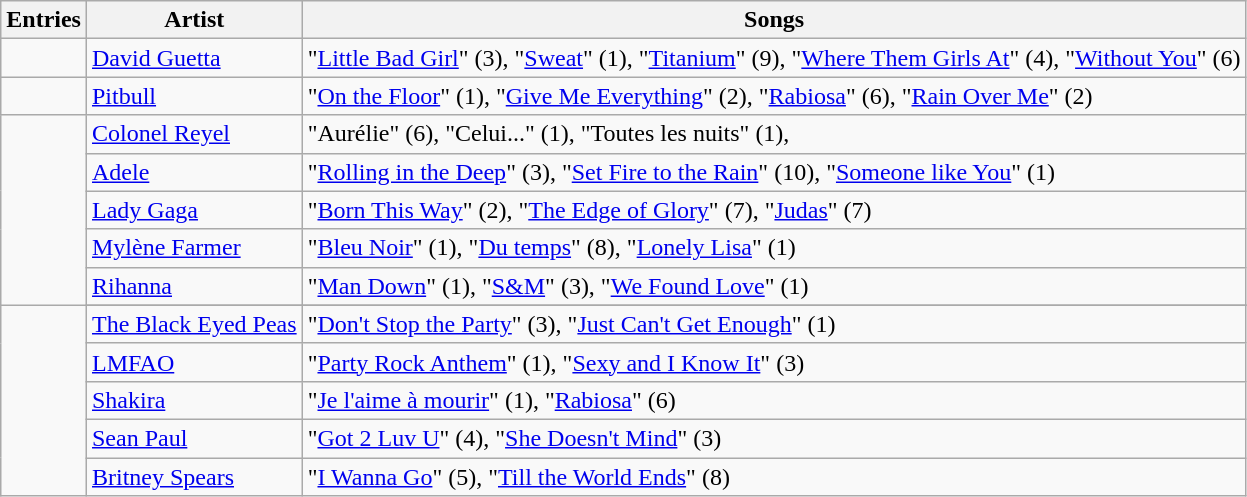<table class="wikitable">
<tr>
<th>Entries</th>
<th>Artist</th>
<th>Songs</th>
</tr>
<tr>
<td></td>
<td><a href='#'>David Guetta</a></td>
<td>"<a href='#'>Little Bad Girl</a>" (3), "<a href='#'>Sweat</a>" (1), "<a href='#'>Titanium</a>" (9), "<a href='#'>Where Them Girls At</a>" (4), "<a href='#'>Without You</a>" (6)</td>
</tr>
<tr>
<td></td>
<td><a href='#'>Pitbull</a></td>
<td>"<a href='#'>On the Floor</a>" (1), "<a href='#'>Give Me Everything</a>" (2), "<a href='#'>Rabiosa</a>" (6), "<a href='#'>Rain Over Me</a>" (2)</td>
</tr>
<tr>
<td rowspan="5"></td>
<td><a href='#'>Colonel Reyel</a></td>
<td>"Aurélie" (6), "Celui..." (1), "Toutes les nuits" (1),</td>
</tr>
<tr>
<td><a href='#'>Adele</a></td>
<td>"<a href='#'>Rolling in the Deep</a>" (3), "<a href='#'>Set Fire to the Rain</a>" (10), "<a href='#'>Someone like You</a>" (1)</td>
</tr>
<tr>
<td><a href='#'>Lady Gaga</a></td>
<td>"<a href='#'>Born This Way</a>" (2), "<a href='#'>The Edge of Glory</a>" (7), "<a href='#'>Judas</a>" (7)</td>
</tr>
<tr>
<td><a href='#'>Mylène Farmer</a></td>
<td>"<a href='#'>Bleu Noir</a>" (1), "<a href='#'>Du temps</a>" (8), "<a href='#'>Lonely Lisa</a>" (1)</td>
</tr>
<tr>
<td><a href='#'>Rihanna</a></td>
<td>"<a href='#'>Man Down</a>" (1), "<a href='#'>S&M</a>" (3), "<a href='#'>We Found Love</a>" (1)</td>
</tr>
<tr>
<td rowspan="6"></td>
</tr>
<tr>
<td><a href='#'>The Black Eyed Peas</a></td>
<td>"<a href='#'>Don't Stop the Party</a>" (3), "<a href='#'>Just Can't Get Enough</a>" (1)</td>
</tr>
<tr>
<td><a href='#'>LMFAO</a></td>
<td>"<a href='#'>Party Rock Anthem</a>" (1), "<a href='#'>Sexy and I Know It</a>" (3)</td>
</tr>
<tr>
<td><a href='#'>Shakira</a></td>
<td>"<a href='#'>Je l'aime à mourir</a>" (1), "<a href='#'>Rabiosa</a>" (6)</td>
</tr>
<tr>
<td><a href='#'>Sean Paul</a></td>
<td>"<a href='#'>Got 2 Luv U</a>" (4), "<a href='#'>She Doesn't Mind</a>" (3)</td>
</tr>
<tr>
<td><a href='#'>Britney Spears</a></td>
<td>"<a href='#'>I Wanna Go</a>" (5), "<a href='#'>Till the World Ends</a>" (8)</td>
</tr>
</table>
